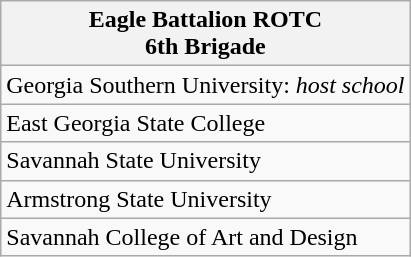<table class="wikitable">
<tr>
<th>Eagle Battalion ROTC<br> 6th Brigade</th>
</tr>
<tr>
<td>Georgia Southern University:<em> host school</em></td>
</tr>
<tr>
<td>East Georgia State College</td>
</tr>
<tr>
<td>Savannah State University</td>
</tr>
<tr>
<td>Armstrong State University</td>
</tr>
<tr>
<td>Savannah College of Art and Design</td>
</tr>
</table>
